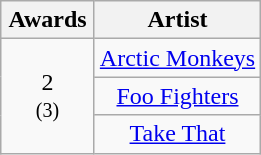<table class="wikitable" rowspan="2" style="text-align:center;">
<tr>
<th scope="col" style="width:55px;">Awards</th>
<th scope="col" style="text-align:center;">Artist</th>
</tr>
<tr>
<td rowspan="3">2<br><small>(3)</small></td>
<td><a href='#'>Arctic Monkeys</a></td>
</tr>
<tr>
<td><a href='#'>Foo Fighters</a></td>
</tr>
<tr>
<td><a href='#'>Take That</a></td>
</tr>
</table>
